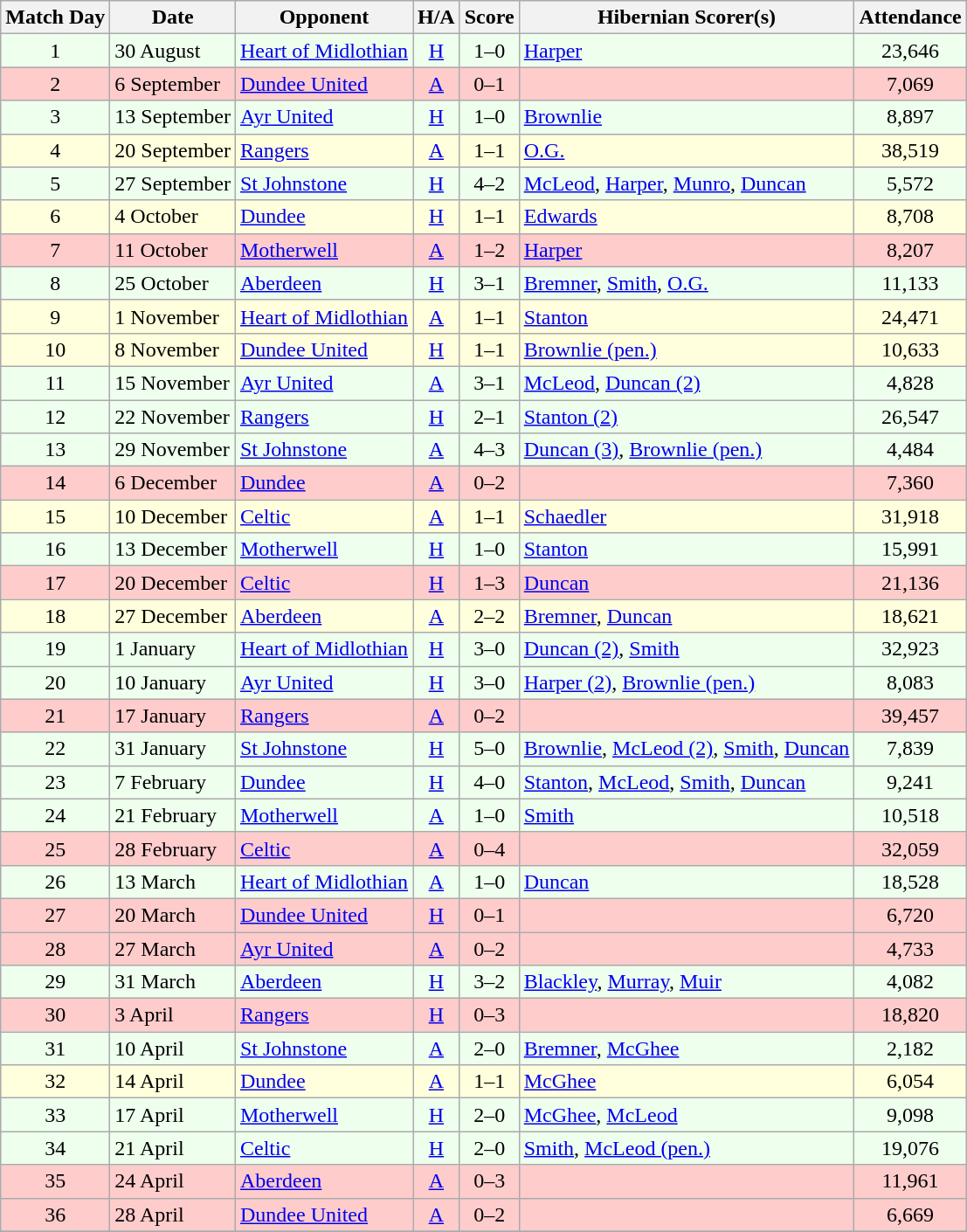<table class="wikitable" style="text-align:center">
<tr>
<th>Match Day</th>
<th>Date</th>
<th>Opponent</th>
<th>H/A</th>
<th>Score</th>
<th>Hibernian Scorer(s)</th>
<th>Attendance</th>
</tr>
<tr bgcolor=#EEFFEE>
<td>1</td>
<td align=left>30 August</td>
<td align=left><a href='#'>Heart of Midlothian</a></td>
<td><a href='#'>H</a></td>
<td>1–0</td>
<td align=left><a href='#'>Harper</a></td>
<td>23,646</td>
</tr>
<tr bgcolor=#FFCCCC>
<td>2</td>
<td align=left>6 September</td>
<td align=left><a href='#'>Dundee United</a></td>
<td><a href='#'>A</a></td>
<td>0–1</td>
<td align=left></td>
<td>7,069</td>
</tr>
<tr bgcolor=#EEFFEE>
<td>3</td>
<td align=left>13 September</td>
<td align=left><a href='#'>Ayr United</a></td>
<td><a href='#'>H</a></td>
<td>1–0</td>
<td align=left><a href='#'>Brownlie</a></td>
<td>8,897</td>
</tr>
<tr bgcolor=#FFFFDD>
<td>4</td>
<td align=left>20 September</td>
<td align=left><a href='#'>Rangers</a></td>
<td><a href='#'>A</a></td>
<td>1–1</td>
<td align=left><a href='#'>O.G.</a></td>
<td>38,519</td>
</tr>
<tr bgcolor=#EEFFEE>
<td>5</td>
<td align=left>27 September</td>
<td align=left><a href='#'>St Johnstone</a></td>
<td><a href='#'>H</a></td>
<td>4–2</td>
<td align=left><a href='#'>McLeod</a>, <a href='#'>Harper</a>, <a href='#'>Munro</a>, <a href='#'>Duncan</a></td>
<td>5,572</td>
</tr>
<tr bgcolor=#FFFFDD>
<td>6</td>
<td align=left>4 October</td>
<td align=left><a href='#'>Dundee</a></td>
<td><a href='#'>H</a></td>
<td>1–1</td>
<td align=left><a href='#'>Edwards</a></td>
<td>8,708</td>
</tr>
<tr bgcolor=#FFCCCC>
<td>7</td>
<td align=left>11 October</td>
<td align=left><a href='#'>Motherwell</a></td>
<td><a href='#'>A</a></td>
<td>1–2</td>
<td align=left><a href='#'>Harper</a></td>
<td>8,207</td>
</tr>
<tr bgcolor=#EEFFEE>
<td>8</td>
<td align=left>25 October</td>
<td align=left><a href='#'>Aberdeen</a></td>
<td><a href='#'>H</a></td>
<td>3–1</td>
<td align=left><a href='#'>Bremner</a>, <a href='#'>Smith</a>, <a href='#'>O.G.</a></td>
<td>11,133</td>
</tr>
<tr bgcolor=#FFFFDD>
<td>9</td>
<td align=left>1 November</td>
<td align=left><a href='#'>Heart of Midlothian</a></td>
<td><a href='#'>A</a></td>
<td>1–1</td>
<td align=left><a href='#'>Stanton</a></td>
<td>24,471</td>
</tr>
<tr bgcolor=#FFFFDD>
<td>10</td>
<td align=left>8 November</td>
<td align=left><a href='#'>Dundee United</a></td>
<td><a href='#'>H</a></td>
<td>1–1</td>
<td align=left><a href='#'>Brownlie (pen.)</a></td>
<td>10,633</td>
</tr>
<tr bgcolor=#EEFFEE>
<td>11</td>
<td align=left>15 November</td>
<td align=left><a href='#'>Ayr United</a></td>
<td><a href='#'>A</a></td>
<td>3–1</td>
<td align=left><a href='#'>McLeod</a>, <a href='#'>Duncan (2)</a></td>
<td>4,828</td>
</tr>
<tr bgcolor=#EEFFEE>
<td>12</td>
<td align=left>22 November</td>
<td align=left><a href='#'>Rangers</a></td>
<td><a href='#'>H</a></td>
<td>2–1</td>
<td align=left><a href='#'>Stanton (2)</a></td>
<td>26,547</td>
</tr>
<tr bgcolor=#EEFFEE>
<td>13</td>
<td align=left>29 November</td>
<td align=left><a href='#'>St Johnstone</a></td>
<td><a href='#'>A</a></td>
<td>4–3</td>
<td align=left><a href='#'>Duncan (3)</a>, <a href='#'>Brownlie (pen.)</a></td>
<td>4,484</td>
</tr>
<tr bgcolor=#FFCCCC>
<td>14</td>
<td align=left>6 December</td>
<td align=left><a href='#'>Dundee</a></td>
<td><a href='#'>A</a></td>
<td>0–2</td>
<td align=left></td>
<td>7,360</td>
</tr>
<tr bgcolor=#FFFFDD>
<td>15</td>
<td align=left>10 December</td>
<td align=left><a href='#'>Celtic</a></td>
<td><a href='#'>A</a></td>
<td>1–1</td>
<td align=left><a href='#'>Schaedler</a></td>
<td>31,918</td>
</tr>
<tr bgcolor=#EEFFEE>
<td>16</td>
<td align=left>13 December</td>
<td align=left><a href='#'>Motherwell</a></td>
<td><a href='#'>H</a></td>
<td>1–0</td>
<td align=left><a href='#'>Stanton</a></td>
<td>15,991</td>
</tr>
<tr bgcolor=#FFCCCC>
<td>17</td>
<td align=left>20 December</td>
<td align=left><a href='#'>Celtic</a></td>
<td><a href='#'>H</a></td>
<td>1–3</td>
<td align=left><a href='#'>Duncan</a></td>
<td>21,136</td>
</tr>
<tr bgcolor=#FFFFDD>
<td>18</td>
<td align=left>27 December</td>
<td align=left><a href='#'>Aberdeen</a></td>
<td><a href='#'>A</a></td>
<td>2–2</td>
<td align=left><a href='#'>Bremner</a>, <a href='#'>Duncan</a></td>
<td>18,621</td>
</tr>
<tr bgcolor=#EEFFEE>
<td>19</td>
<td align=left>1 January</td>
<td align=left><a href='#'>Heart of Midlothian</a></td>
<td><a href='#'>H</a></td>
<td>3–0</td>
<td align=left><a href='#'>Duncan (2)</a>, <a href='#'>Smith</a></td>
<td>32,923</td>
</tr>
<tr bgcolor=#EEFFEE>
<td>20</td>
<td align=left>10 January</td>
<td align=left><a href='#'>Ayr United</a></td>
<td><a href='#'>H</a></td>
<td>3–0</td>
<td align=left><a href='#'>Harper (2)</a>, <a href='#'>Brownlie (pen.)</a></td>
<td>8,083</td>
</tr>
<tr bgcolor=#FFCCCC>
<td>21</td>
<td align=left>17 January</td>
<td align=left><a href='#'>Rangers</a></td>
<td><a href='#'>A</a></td>
<td>0–2</td>
<td align=left></td>
<td>39,457</td>
</tr>
<tr bgcolor=#EEFFEE>
<td>22</td>
<td align=left>31 January</td>
<td align=left><a href='#'>St Johnstone</a></td>
<td><a href='#'>H</a></td>
<td>5–0</td>
<td align=left><a href='#'>Brownlie</a>, <a href='#'>McLeod (2)</a>, <a href='#'>Smith</a>, <a href='#'>Duncan</a></td>
<td>7,839</td>
</tr>
<tr bgcolor=#EEFFEE>
<td>23</td>
<td align=left>7 February</td>
<td align=left><a href='#'>Dundee</a></td>
<td><a href='#'>H</a></td>
<td>4–0</td>
<td align=left><a href='#'>Stanton</a>, <a href='#'>McLeod</a>, <a href='#'>Smith</a>, <a href='#'>Duncan</a></td>
<td>9,241</td>
</tr>
<tr bgcolor=#EEFFEE>
<td>24</td>
<td align=left>21 February</td>
<td align=left><a href='#'>Motherwell</a></td>
<td><a href='#'>A</a></td>
<td>1–0</td>
<td align=left><a href='#'>Smith</a></td>
<td>10,518</td>
</tr>
<tr bgcolor=#FFCCCC>
<td>25</td>
<td align=left>28 February</td>
<td align=left><a href='#'>Celtic</a></td>
<td><a href='#'>A</a></td>
<td>0–4</td>
<td align=left></td>
<td>32,059</td>
</tr>
<tr bgcolor=#EEFFEE>
<td>26</td>
<td align=left>13 March</td>
<td align=left><a href='#'>Heart of Midlothian</a></td>
<td><a href='#'>A</a></td>
<td>1–0</td>
<td align=left><a href='#'>Duncan</a></td>
<td>18,528</td>
</tr>
<tr bgcolor=#FFCCCC>
<td>27</td>
<td align=left>20 March</td>
<td align=left><a href='#'>Dundee United</a></td>
<td><a href='#'>H</a></td>
<td>0–1</td>
<td align=left></td>
<td>6,720</td>
</tr>
<tr bgcolor=#FFCCCC>
<td>28</td>
<td align=left>27 March</td>
<td align=left><a href='#'>Ayr United</a></td>
<td><a href='#'>A</a></td>
<td>0–2</td>
<td align=left></td>
<td>4,733</td>
</tr>
<tr bgcolor=#EEFFEE>
<td>29</td>
<td align=left>31 March</td>
<td align=left><a href='#'>Aberdeen</a></td>
<td><a href='#'>H</a></td>
<td>3–2</td>
<td align=left><a href='#'>Blackley</a>, <a href='#'>Murray</a>, <a href='#'>Muir</a></td>
<td>4,082</td>
</tr>
<tr bgcolor=#FFCCCC>
<td>30</td>
<td align=left>3 April</td>
<td align=left><a href='#'>Rangers</a></td>
<td><a href='#'>H</a></td>
<td>0–3</td>
<td align=left></td>
<td>18,820</td>
</tr>
<tr bgcolor=#EEFFEE>
<td>31</td>
<td align=left>10 April</td>
<td align=left><a href='#'>St Johnstone</a></td>
<td><a href='#'>A</a></td>
<td>2–0</td>
<td align=left><a href='#'>Bremner</a>, <a href='#'>McGhee</a></td>
<td>2,182</td>
</tr>
<tr bgcolor=#FFFFDD>
<td>32</td>
<td align=left>14 April</td>
<td align=left><a href='#'>Dundee</a></td>
<td><a href='#'>A</a></td>
<td>1–1</td>
<td align=left><a href='#'>McGhee</a></td>
<td>6,054</td>
</tr>
<tr bgcolor=#EEFFEE>
<td>33</td>
<td align=left>17 April</td>
<td align=left><a href='#'>Motherwell</a></td>
<td><a href='#'>H</a></td>
<td>2–0</td>
<td align=left><a href='#'>McGhee</a>, <a href='#'>McLeod</a></td>
<td>9,098</td>
</tr>
<tr bgcolor=#EEFFEE>
<td>34</td>
<td align=left>21 April</td>
<td align=left><a href='#'>Celtic</a></td>
<td><a href='#'>H</a></td>
<td>2–0</td>
<td align=left><a href='#'>Smith</a>, <a href='#'>McLeod (pen.)</a></td>
<td>19,076</td>
</tr>
<tr bgcolor=#FFCCCC>
<td>35</td>
<td align=left>24 April</td>
<td align=left><a href='#'>Aberdeen</a></td>
<td><a href='#'>A</a></td>
<td>0–3</td>
<td align=left></td>
<td>11,961</td>
</tr>
<tr bgcolor=#FFCCCC>
<td>36</td>
<td align=left>28 April</td>
<td align=left><a href='#'>Dundee United</a></td>
<td><a href='#'>A</a></td>
<td>0–2</td>
<td align=left></td>
<td>6,669</td>
</tr>
<tr>
</tr>
</table>
